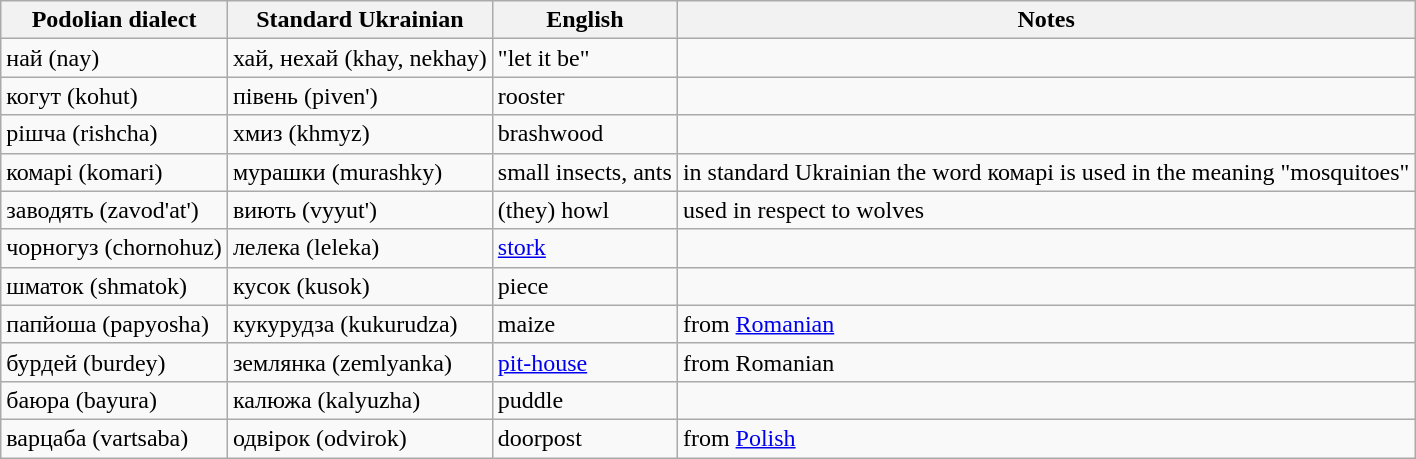<table class="wikitable">
<tr>
<th>Podolian dialect</th>
<th>Standard Ukrainian</th>
<th>English</th>
<th>Notes</th>
</tr>
<tr>
<td>най (nay)</td>
<td>хай, нехай (khay, nekhay)</td>
<td>"let it be"</td>
<td></td>
</tr>
<tr>
<td>когут (kohut)</td>
<td>півень (piven')</td>
<td>rooster</td>
<td></td>
</tr>
<tr>
<td>рішча (rishcha)</td>
<td>хмиз (khmyz)</td>
<td>brashwood</td>
<td></td>
</tr>
<tr>
<td>комарі (komari)</td>
<td>мурашки (murashky)</td>
<td>small insects, ants</td>
<td>in standard Ukrainian the word комарі is used in the meaning "mosquitoes"</td>
</tr>
<tr>
<td>заводять (zavod'at')</td>
<td>виють (vyyut')</td>
<td>(they) howl</td>
<td>used in respect to wolves</td>
</tr>
<tr>
<td>чорногуз (chornohuz)</td>
<td>лелека (leleka)</td>
<td><a href='#'>stork</a></td>
<td></td>
</tr>
<tr>
<td>шматок (shmatok)</td>
<td>кусок (kusok)</td>
<td>piece</td>
<td></td>
</tr>
<tr>
<td>папйоша (papyosha)</td>
<td>кукурудза (kukurudza)</td>
<td>maize</td>
<td>from <a href='#'>Romanian</a></td>
</tr>
<tr>
<td>бурдей (burdey)</td>
<td>землянка (zemlyanka)</td>
<td><a href='#'>pit-house</a></td>
<td>from Romanian</td>
</tr>
<tr>
<td>баюра (bayura)</td>
<td>калюжа (kalyuzha)</td>
<td>puddle</td>
<td></td>
</tr>
<tr>
<td>варцаба (vartsaba)</td>
<td>одвірок (odvirok)</td>
<td>doorpost</td>
<td>from <a href='#'>Polish</a></td>
</tr>
</table>
